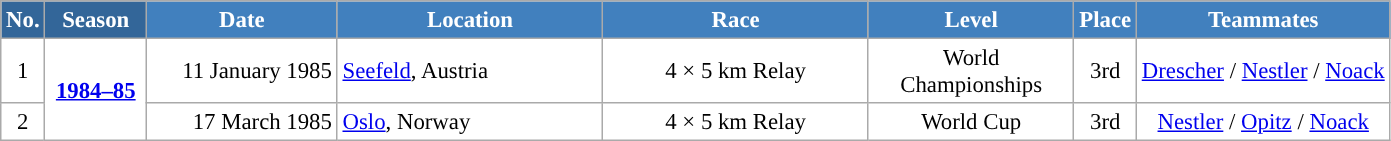<table class="wikitable sortable" style="font-size:95%; text-align:center; border:grey solid 1px; border-collapse:collapse; background:#ffffff;">
<tr style="background:#efefef;">
<th style="background-color:#369; color:white;">No.</th>
<th style="background-color:#369; color:white;">Season</th>
<th style="background-color:#4180be; color:white; width:120px;">Date</th>
<th style="background-color:#4180be; color:white; width:170px;">Location</th>
<th style="background-color:#4180be; color:white; width:170px;">Race</th>
<th style="background-color:#4180be; color:white; width:130px;">Level</th>
<th style="background-color:#4180be; color:white;">Place</th>
<th style="background-color:#4180be; color:white;">Teammates</th>
</tr>
<tr>
<td align=center>1</td>
<td rowspan=2 align=center><strong> <a href='#'>1984–85</a> </strong></td>
<td align=right>11 January 1985</td>
<td align=left> <a href='#'>Seefeld</a>, Austria</td>
<td>4 × 5 km Relay</td>
<td>World Championships</td>
<td>3rd</td>
<td><a href='#'>Drescher</a> / <a href='#'>Nestler</a> / <a href='#'>Noack</a></td>
</tr>
<tr>
<td align=center>2</td>
<td align=right>17 March 1985</td>
<td align=left> <a href='#'>Oslo</a>, Norway</td>
<td>4 × 5 km Relay</td>
<td>World Cup</td>
<td>3rd</td>
<td><a href='#'>Nestler</a> / <a href='#'>Opitz</a> / <a href='#'>Noack</a></td>
</tr>
</table>
